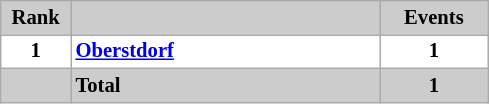<table class="wikitable plainrowheaders" style="background:#fff; font-size:86%; line-height:16px; border:grey solid 1px; border-collapse:collapse;">
<tr style="background:#ccc; text-align:center;">
<th style="background:#ccc;" width="40">Rank</th>
<th style="background:#ccc;" width="200"></th>
<th style="background:#ccc;" width="65">Events</th>
</tr>
<tr style="text-align:center">
<td style="text-align:center"><strong>1</strong></td>
<td style="text-align:left"> <strong><a href='#'>Oberstdorf</a></strong></td>
<td><strong>1</strong></td>
</tr>
<tr style="text-align:center; background:#D3D3D3">
<th style="background:#ccc;"></th>
<th style="text-align:left; background:#ccc">Total</th>
<th style="background:#ccc;">1</th>
</tr>
</table>
